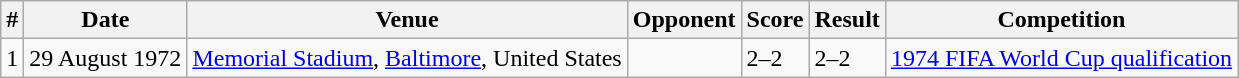<table class="wikitable">
<tr>
<th>#</th>
<th>Date</th>
<th>Venue</th>
<th>Opponent</th>
<th>Score</th>
<th>Result</th>
<th>Competition</th>
</tr>
<tr>
<td>1</td>
<td>29 August 1972</td>
<td><a href='#'>Memorial Stadium</a>, <a href='#'>Baltimore</a>, United States</td>
<td></td>
<td>2–2</td>
<td>2–2</td>
<td><a href='#'>1974 FIFA World Cup qualification</a></td>
</tr>
</table>
